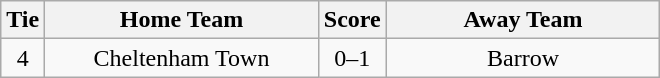<table class="wikitable" style="text-align:center;">
<tr>
<th width=20>Tie</th>
<th width=175>Home Team</th>
<th width=20>Score</th>
<th width=175>Away Team</th>
</tr>
<tr>
<td>4</td>
<td>Cheltenham Town</td>
<td>0–1</td>
<td>Barrow</td>
</tr>
</table>
